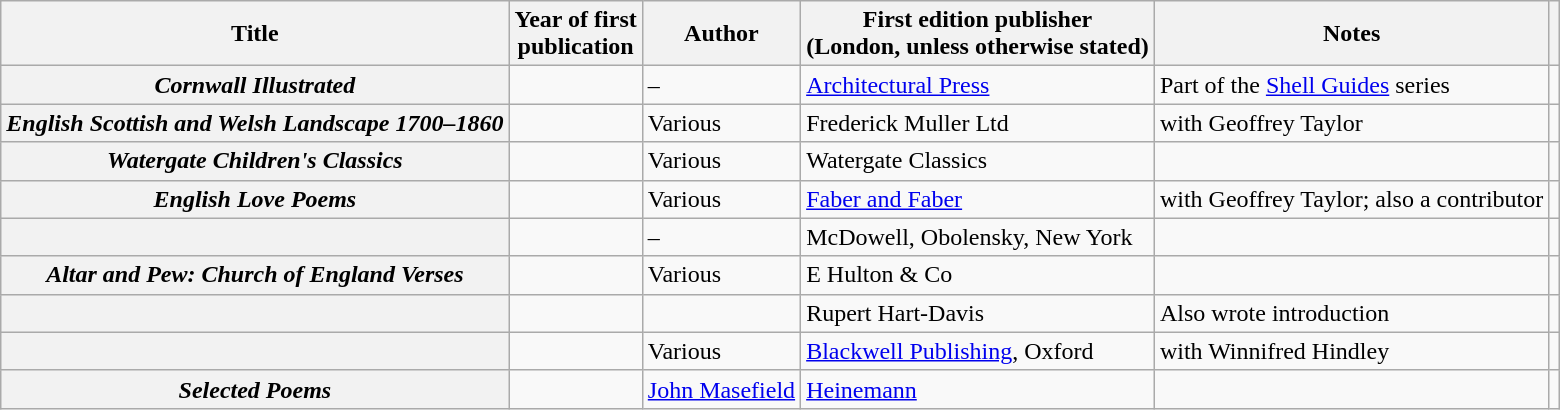<table class="wikitable plainrowheaders sortable" style="margin-right: 0;">
<tr>
<th scope="col">Title</th>
<th scope="col">Year of first<br>publication</th>
<th scope="col">Author</th>
<th scope="col">First edition publisher<br>(London, unless otherwise stated)</th>
<th scope="col" class="unsortable">Notes</th>
<th scope="col" class="unsortable"></th>
</tr>
<tr>
<th scope="row"><em>Cornwall Illustrated</em></th>
<td></td>
<td>–</td>
<td><a href='#'>Architectural Press</a></td>
<td>Part of the <a href='#'>Shell Guides</a> series</td>
<td style="text-align: center;"></td>
</tr>
<tr>
<th scope="row"><em>English Scottish and Welsh Landscape 1700–1860</em></th>
<td></td>
<td>Various</td>
<td>Frederick Muller Ltd</td>
<td>with Geoffrey Taylor</td>
<td style="text-align: center;"></td>
</tr>
<tr>
<th scope="row"><em>Watergate Children's Classics</em></th>
<td></td>
<td>Various</td>
<td>Watergate Classics</td>
<td></td>
<td style="text-align: center;"></td>
</tr>
<tr>
<th scope="row"><em>English Love Poems</em></th>
<td></td>
<td>Various</td>
<td><a href='#'>Faber and Faber</a></td>
<td>with Geoffrey Taylor; also a contributor</td>
<td style="text-align: center;"></td>
</tr>
<tr>
<th scope="row"></th>
<td></td>
<td>–</td>
<td>McDowell, Obolensky, New York</td>
<td></td>
<td style="text-align: center;"></td>
</tr>
<tr>
<th scope="row"><em>Altar and Pew: Church of England Verses</em></th>
<td></td>
<td>Various</td>
<td>E Hulton & Co</td>
<td></td>
<td style="text-align: center;"></td>
</tr>
<tr>
<th scope="row"></th>
<td></td>
<td></td>
<td>Rupert Hart-Davis</td>
<td>Also wrote introduction</td>
<td style="text-align: center;"></td>
</tr>
<tr>
<th scope="row"></th>
<td></td>
<td>Various</td>
<td><a href='#'>Blackwell Publishing</a>, Oxford</td>
<td>with Winnifred Hindley</td>
<td style="text-align: center;"></td>
</tr>
<tr>
<th scope="row"><em>Selected Poems</em></th>
<td></td>
<td><a href='#'>John Masefield</a></td>
<td><a href='#'>Heinemann</a></td>
<td></td>
<td style="text-align: center;"></td>
</tr>
</table>
